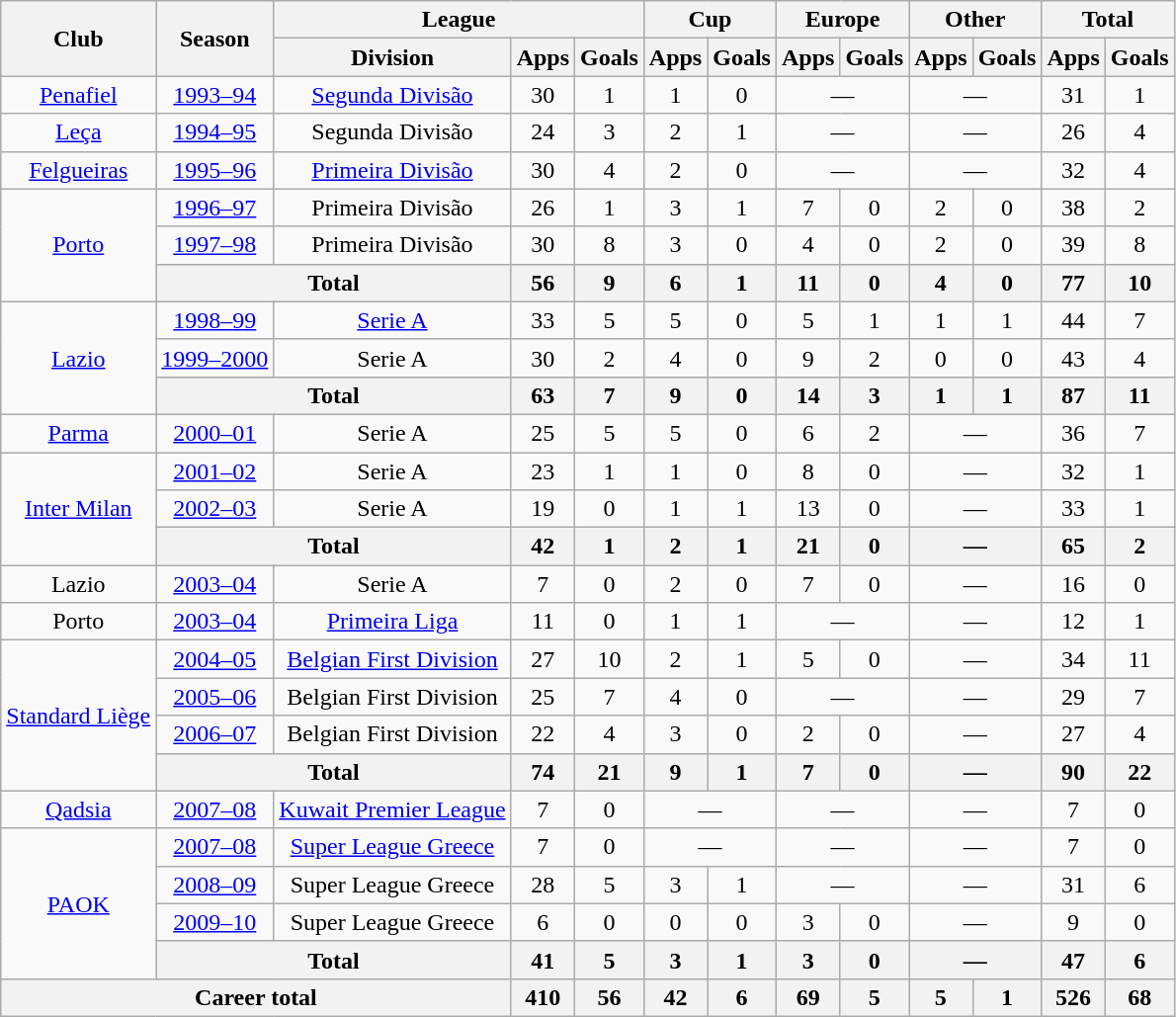<table class="wikitable" style="text-align:center">
<tr>
<th rowspan="2">Club</th>
<th rowspan="2">Season</th>
<th colspan="3">League</th>
<th colspan="2">Cup</th>
<th colspan="2">Europe</th>
<th colspan="2">Other</th>
<th colspan="2">Total</th>
</tr>
<tr>
<th>Division</th>
<th>Apps</th>
<th>Goals</th>
<th>Apps</th>
<th>Goals</th>
<th>Apps</th>
<th>Goals</th>
<th>Apps</th>
<th>Goals</th>
<th>Apps</th>
<th>Goals</th>
</tr>
<tr>
<td><a href='#'>Penafiel</a></td>
<td><a href='#'>1993–94</a></td>
<td><a href='#'>Segunda Divisão</a></td>
<td>30</td>
<td>1</td>
<td>1</td>
<td>0</td>
<td colspan="2">—</td>
<td colspan="2">—</td>
<td>31</td>
<td>1</td>
</tr>
<tr>
<td><a href='#'>Leça</a></td>
<td><a href='#'>1994–95</a></td>
<td>Segunda Divisão</td>
<td>24</td>
<td>3</td>
<td>2</td>
<td>1</td>
<td colspan="2">—</td>
<td colspan="2">—</td>
<td>26</td>
<td>4</td>
</tr>
<tr>
<td><a href='#'>Felgueiras</a></td>
<td><a href='#'>1995–96</a></td>
<td><a href='#'>Primeira Divisão</a></td>
<td>30</td>
<td>4</td>
<td>2</td>
<td>0</td>
<td colspan="2">—</td>
<td colspan="2">—</td>
<td>32</td>
<td>4</td>
</tr>
<tr>
<td rowspan="3"><a href='#'>Porto</a></td>
<td><a href='#'>1996–97</a></td>
<td>Primeira Divisão</td>
<td>26</td>
<td>1</td>
<td>3</td>
<td>1</td>
<td>7</td>
<td>0</td>
<td>2</td>
<td>0</td>
<td>38</td>
<td>2</td>
</tr>
<tr>
<td><a href='#'>1997–98</a></td>
<td>Primeira Divisão</td>
<td>30</td>
<td>8</td>
<td>3</td>
<td>0</td>
<td>4</td>
<td>0</td>
<td>2</td>
<td>0</td>
<td>39</td>
<td>8</td>
</tr>
<tr>
<th colspan="2">Total</th>
<th>56</th>
<th>9</th>
<th>6</th>
<th>1</th>
<th>11</th>
<th>0</th>
<th>4</th>
<th>0</th>
<th>77</th>
<th>10</th>
</tr>
<tr>
<td rowspan="3"><a href='#'>Lazio</a></td>
<td><a href='#'>1998–99</a></td>
<td><a href='#'>Serie A</a></td>
<td>33</td>
<td>5</td>
<td>5</td>
<td>0</td>
<td>5</td>
<td>1</td>
<td>1</td>
<td>1</td>
<td>44</td>
<td>7</td>
</tr>
<tr>
<td><a href='#'>1999–2000</a></td>
<td>Serie A</td>
<td>30</td>
<td>2</td>
<td>4</td>
<td>0</td>
<td>9</td>
<td>2</td>
<td>0</td>
<td>0</td>
<td>43</td>
<td>4</td>
</tr>
<tr>
<th colspan="2">Total</th>
<th>63</th>
<th>7</th>
<th>9</th>
<th>0</th>
<th>14</th>
<th>3</th>
<th>1</th>
<th>1</th>
<th>87</th>
<th>11</th>
</tr>
<tr>
<td><a href='#'>Parma</a></td>
<td><a href='#'>2000–01</a></td>
<td>Serie A</td>
<td>25</td>
<td>5</td>
<td>5</td>
<td>0</td>
<td>6</td>
<td>2</td>
<td colspan="2">—</td>
<td>36</td>
<td>7</td>
</tr>
<tr>
<td rowspan="3"><a href='#'>Inter Milan</a></td>
<td><a href='#'>2001–02</a></td>
<td>Serie A</td>
<td>23</td>
<td>1</td>
<td>1</td>
<td>0</td>
<td>8</td>
<td>0</td>
<td colspan="2">—</td>
<td>32</td>
<td>1</td>
</tr>
<tr>
<td><a href='#'>2002–03</a></td>
<td>Serie A</td>
<td>19</td>
<td>0</td>
<td>1</td>
<td>1</td>
<td>13</td>
<td>0</td>
<td colspan="2">—</td>
<td>33</td>
<td>1</td>
</tr>
<tr>
<th colspan="2">Total</th>
<th>42</th>
<th>1</th>
<th>2</th>
<th>1</th>
<th>21</th>
<th>0</th>
<th colspan="2">—</th>
<th>65</th>
<th>2</th>
</tr>
<tr>
<td>Lazio</td>
<td><a href='#'>2003–04</a></td>
<td>Serie A</td>
<td>7</td>
<td>0</td>
<td>2</td>
<td>0</td>
<td>7</td>
<td>0</td>
<td colspan="2">—</td>
<td>16</td>
<td>0</td>
</tr>
<tr>
<td>Porto</td>
<td><a href='#'>2003–04</a></td>
<td><a href='#'>Primeira Liga</a></td>
<td>11</td>
<td>0</td>
<td>1</td>
<td>1</td>
<td colspan="2">—</td>
<td colspan="2">—</td>
<td>12</td>
<td>1</td>
</tr>
<tr>
<td rowspan="4"><a href='#'>Standard Liège</a></td>
<td><a href='#'>2004–05</a></td>
<td><a href='#'>Belgian First Division</a></td>
<td>27</td>
<td>10</td>
<td>2</td>
<td>1</td>
<td>5</td>
<td>0</td>
<td colspan="2">—</td>
<td>34</td>
<td>11</td>
</tr>
<tr>
<td><a href='#'>2005–06</a></td>
<td>Belgian First Division</td>
<td>25</td>
<td>7</td>
<td>4</td>
<td>0</td>
<td colspan="2">—</td>
<td colspan="2">—</td>
<td>29</td>
<td>7</td>
</tr>
<tr>
<td><a href='#'>2006–07</a></td>
<td>Belgian First Division</td>
<td>22</td>
<td>4</td>
<td>3</td>
<td>0</td>
<td>2</td>
<td>0</td>
<td colspan="2">—</td>
<td>27</td>
<td>4</td>
</tr>
<tr>
<th colspan="2">Total</th>
<th>74</th>
<th>21</th>
<th>9</th>
<th>1</th>
<th>7</th>
<th>0</th>
<th colspan="2">—</th>
<th>90</th>
<th>22</th>
</tr>
<tr>
<td><a href='#'>Qadsia</a></td>
<td><a href='#'>2007–08</a></td>
<td><a href='#'>Kuwait Premier League</a></td>
<td>7</td>
<td>0</td>
<td colspan="2">—</td>
<td colspan="2">—</td>
<td colspan="2">—</td>
<td>7</td>
<td>0</td>
</tr>
<tr>
<td rowspan="4"><a href='#'>PAOK</a></td>
<td><a href='#'>2007–08</a></td>
<td><a href='#'>Super League Greece</a></td>
<td>7</td>
<td>0</td>
<td colspan="2">—</td>
<td colspan="2">—</td>
<td colspan="2">—</td>
<td>7</td>
<td>0</td>
</tr>
<tr>
<td><a href='#'>2008–09</a></td>
<td>Super League Greece</td>
<td>28</td>
<td>5</td>
<td>3</td>
<td>1</td>
<td colspan="2">—</td>
<td colspan="2">—</td>
<td>31</td>
<td>6</td>
</tr>
<tr>
<td><a href='#'>2009–10</a></td>
<td>Super League Greece</td>
<td>6</td>
<td>0</td>
<td>0</td>
<td>0</td>
<td>3</td>
<td>0</td>
<td colspan="2">—</td>
<td>9</td>
<td>0</td>
</tr>
<tr>
<th colspan="2">Total</th>
<th>41</th>
<th>5</th>
<th>3</th>
<th>1</th>
<th>3</th>
<th>0</th>
<th colspan="2">—</th>
<th>47</th>
<th>6</th>
</tr>
<tr>
<th colspan="3">Career total</th>
<th>410</th>
<th>56</th>
<th>42</th>
<th>6</th>
<th>69</th>
<th>5</th>
<th>5</th>
<th>1</th>
<th>526</th>
<th>68</th>
</tr>
</table>
